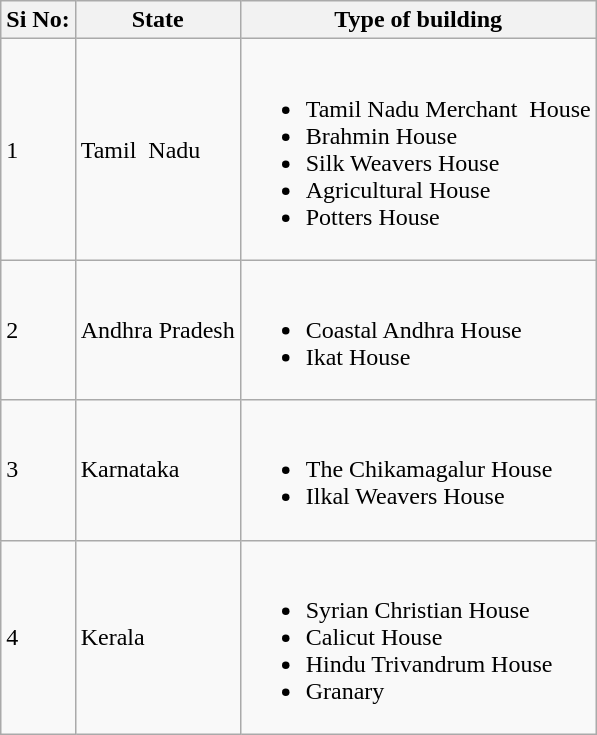<table class="wikitable">
<tr>
<th>Si No:</th>
<th>State</th>
<th>Type of building</th>
</tr>
<tr>
<td>1</td>
<td>Tamil  Nadu<br></td>
<td><br><ul><li>Tamil Nadu Merchant  House</li><li>Brahmin House</li><li>Silk Weavers House</li><li>Agricultural House</li><li>Potters House</li></ul></td>
</tr>
<tr>
<td>2</td>
<td>Andhra Pradesh<br></td>
<td><br><ul><li>Coastal Andhra House</li><li>Ikat House</li></ul></td>
</tr>
<tr>
<td>3</td>
<td>Karnataka<br></td>
<td><br><ul><li>The Chikamagalur House</li><li>Ilkal Weavers House</li></ul></td>
</tr>
<tr>
<td>4</td>
<td>Kerala<br></td>
<td><br><ul><li>Syrian Christian House</li><li>Calicut House</li><li>Hindu Trivandrum House</li><li>Granary</li></ul></td>
</tr>
</table>
